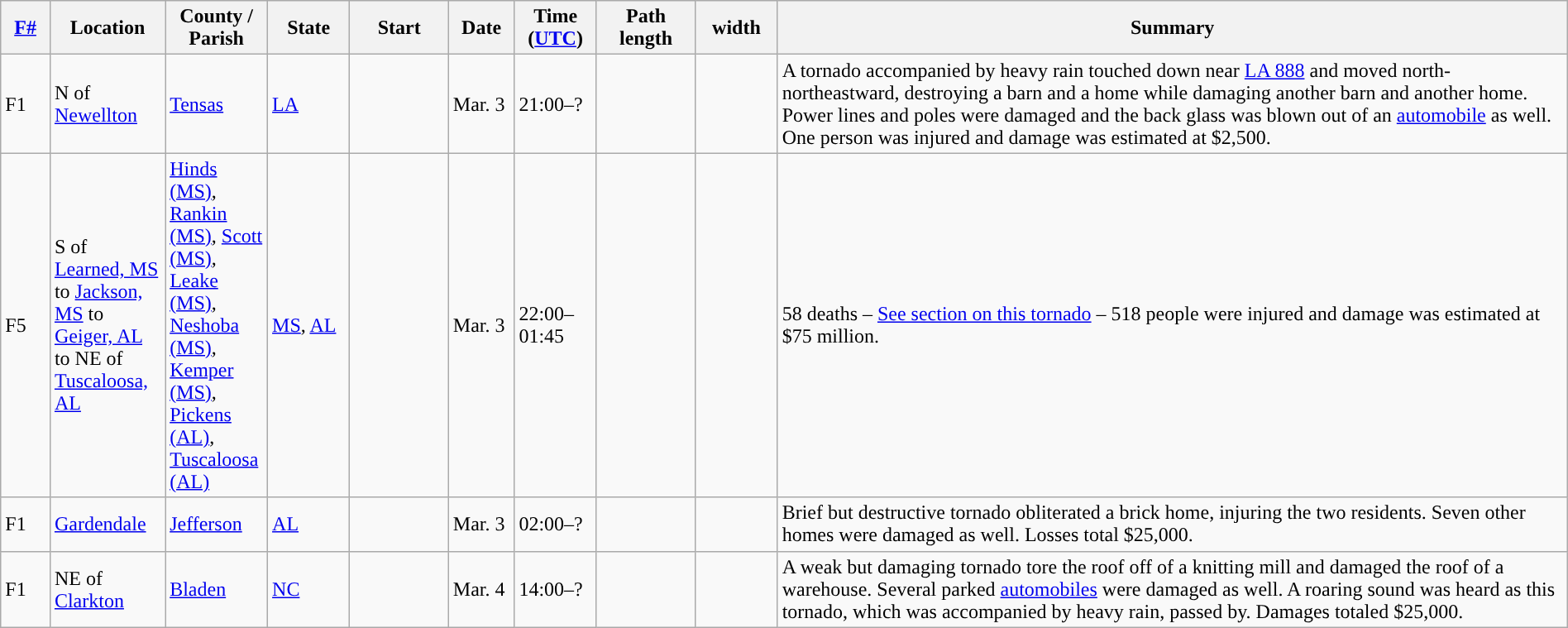<table class="wikitable sortable" style="width:100%;">
<tr>
<th scope="col" style="width:3%; text-align:center;"><a href='#'>F#</a></th>
<th scope="col" style="width:7%; text-align:center;" class="unsortable">Location</th>
<th scope="col" style="width:6%; text-align:center;" class="unsortable">County / Parish</th>
<th scope="col" style="width:5%; text-align:center;">State</th>
<th scope="col" style="width:6%; text-align:center;">Start<br></th>
<th scope="col" style="width:4%; text-align:center;">Date</th>
<th scope="col" style="width:5%; text-align:center;">Time (<a href='#'>UTC</a>)</th>
<th scope="col" style="width:6%; text-align:center;">Path length</th>
<th scope="col" style="width:5%; text-align:center;"> width</th>
<th scope="col" class="unsortable" style="width:48%; text-align:center;">Summary</th>
</tr>
<tr>
<td>F1</td>
<td>N of <a href='#'>Newellton</a></td>
<td><a href='#'>Tensas</a></td>
<td><a href='#'>LA</a></td>
<td></td>
<td>Mar. 3</td>
<td>21:00–?</td>
<td></td>
<td></td>
<td>A tornado accompanied by heavy rain touched down near <a href='#'>LA 888</a> and moved north-northeastward, destroying a barn and a home while damaging another barn and another home. Power lines and poles were damaged and the back glass was blown out of an <a href='#'>automobile</a> as well. One person was injured and damage was estimated at $2,500.</td>
</tr>
<tr>
<td>F5</td>
<td>S of <a href='#'>Learned, MS</a> to <a href='#'>Jackson, MS</a> to <a href='#'>Geiger, AL</a> to NE of <a href='#'>Tuscaloosa, AL</a></td>
<td><a href='#'>Hinds (MS)</a>, <a href='#'>Rankin (MS)</a>, <a href='#'>Scott (MS)</a>, <a href='#'>Leake (MS)</a>, <a href='#'>Neshoba (MS)</a>, <a href='#'>Kemper (MS)</a>, <a href='#'>Pickens (AL)</a>, <a href='#'>Tuscaloosa (AL)</a></td>
<td><a href='#'>MS</a>, <a href='#'>AL</a></td>
<td></td>
<td>Mar. 3</td>
<td>22:00–01:45</td>
<td></td>
<td></td>
<td>58 deaths – <a href='#'>See section on this tornado</a> – 518 people were injured and damage was estimated at $75 million.</td>
</tr>
<tr>
<td>F1</td>
<td><a href='#'>Gardendale</a></td>
<td><a href='#'>Jefferson</a></td>
<td><a href='#'>AL</a></td>
<td></td>
<td>Mar. 3</td>
<td>02:00–?</td>
<td></td>
<td></td>
<td>Brief but destructive tornado obliterated a brick home, injuring the two residents. Seven other homes were damaged as well. Losses total $25,000.</td>
</tr>
<tr>
<td>F1</td>
<td>NE of <a href='#'>Clarkton</a></td>
<td><a href='#'>Bladen</a></td>
<td><a href='#'>NC</a></td>
<td></td>
<td>Mar. 4</td>
<td>14:00–?</td>
<td></td>
<td></td>
<td>A weak but damaging tornado tore the roof off of a knitting mill and damaged the roof of a warehouse. Several parked <a href='#'>automobiles</a> were damaged as well. A roaring sound was heard as this tornado, which was accompanied by heavy rain, passed by. Damages totaled $25,000.</td>
</tr>
</table>
